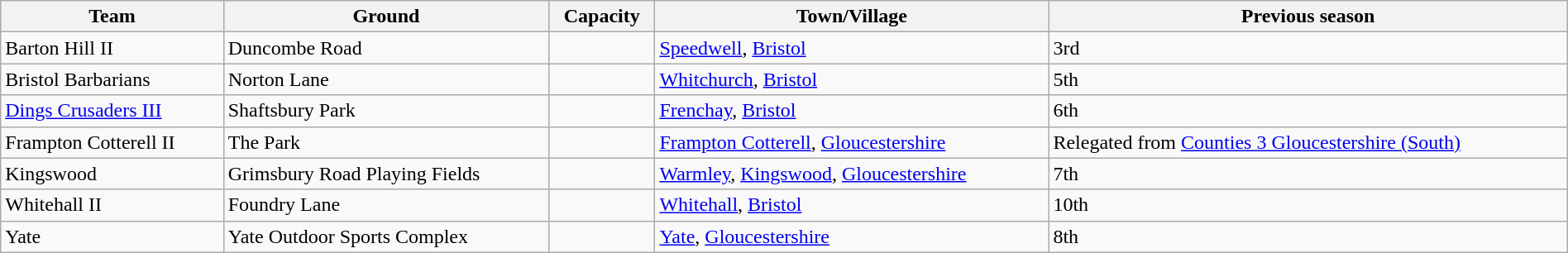<table class="wikitable sortable" width=100%>
<tr>
<th>Team</th>
<th>Ground</th>
<th>Capacity</th>
<th>Town/Village</th>
<th>Previous season</th>
</tr>
<tr>
<td>Barton Hill II</td>
<td>Duncombe Road</td>
<td></td>
<td><a href='#'>Speedwell</a>, <a href='#'>Bristol</a></td>
<td>3rd</td>
</tr>
<tr>
<td>Bristol Barbarians</td>
<td>Norton Lane</td>
<td></td>
<td><a href='#'>Whitchurch</a>, <a href='#'>Bristol</a></td>
<td>5th</td>
</tr>
<tr>
<td><a href='#'>Dings Crusaders III</a></td>
<td>Shaftsbury Park</td>
<td></td>
<td><a href='#'>Frenchay</a>, <a href='#'>Bristol</a></td>
<td>6th</td>
</tr>
<tr>
<td>Frampton Cotterell II</td>
<td>The Park</td>
<td></td>
<td><a href='#'>Frampton Cotterell</a>, <a href='#'>Gloucestershire</a></td>
<td>Relegated from <a href='#'>Counties 3 Gloucestershire (South)</a></td>
</tr>
<tr>
<td>Kingswood</td>
<td>Grimsbury Road Playing Fields</td>
<td></td>
<td><a href='#'>Warmley</a>, <a href='#'>Kingswood</a>, <a href='#'>Gloucestershire</a></td>
<td>7th</td>
</tr>
<tr>
<td>Whitehall II</td>
<td>Foundry Lane</td>
<td></td>
<td><a href='#'>Whitehall</a>, <a href='#'>Bristol</a></td>
<td>10th</td>
</tr>
<tr>
<td>Yate</td>
<td>Yate Outdoor Sports Complex</td>
<td></td>
<td><a href='#'>Yate</a>, <a href='#'>Gloucestershire</a></td>
<td>8th</td>
</tr>
</table>
